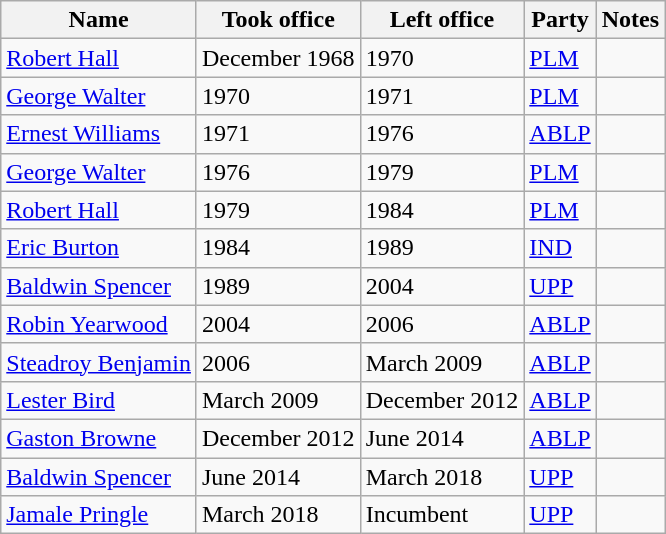<table class="wikitable">
<tr>
<th>Name</th>
<th>Took office</th>
<th>Left office</th>
<th>Party</th>
<th>Notes</th>
</tr>
<tr>
<td><a href='#'>Robert Hall</a></td>
<td>December 1968</td>
<td>1970</td>
<td><a href='#'>PLM</a></td>
<td></td>
</tr>
<tr>
<td><a href='#'>George Walter</a></td>
<td>1970</td>
<td>1971</td>
<td><a href='#'>PLM</a></td>
<td></td>
</tr>
<tr>
<td><a href='#'>Ernest Williams</a></td>
<td>1971</td>
<td>1976</td>
<td><a href='#'>ABLP</a></td>
<td></td>
</tr>
<tr>
<td><a href='#'>George Walter</a></td>
<td>1976</td>
<td>1979</td>
<td><a href='#'>PLM</a></td>
<td></td>
</tr>
<tr>
<td><a href='#'>Robert Hall</a></td>
<td>1979</td>
<td>1984</td>
<td><a href='#'>PLM</a></td>
<td></td>
</tr>
<tr>
<td><a href='#'>Eric Burton</a></td>
<td>1984</td>
<td>1989</td>
<td><a href='#'>IND</a></td>
<td></td>
</tr>
<tr>
<td><a href='#'>Baldwin Spencer</a></td>
<td>1989</td>
<td>2004</td>
<td><a href='#'>UPP</a></td>
<td></td>
</tr>
<tr>
<td><a href='#'>Robin Yearwood</a></td>
<td>2004</td>
<td>2006</td>
<td><a href='#'>ABLP</a></td>
<td></td>
</tr>
<tr>
<td><a href='#'>Steadroy Benjamin</a></td>
<td>2006</td>
<td>March 2009</td>
<td><a href='#'>ABLP</a></td>
<td></td>
</tr>
<tr>
<td><a href='#'>Lester Bird</a></td>
<td>March 2009</td>
<td>December 2012</td>
<td><a href='#'>ABLP</a></td>
<td></td>
</tr>
<tr>
<td><a href='#'>Gaston Browne</a></td>
<td>December 2012</td>
<td>June 2014</td>
<td><a href='#'>ABLP</a></td>
<td></td>
</tr>
<tr>
<td><a href='#'>Baldwin Spencer</a></td>
<td>June 2014</td>
<td>March 2018</td>
<td><a href='#'>UPP</a></td>
<td></td>
</tr>
<tr>
<td><a href='#'>Jamale Pringle</a></td>
<td>March 2018</td>
<td>Incumbent</td>
<td><a href='#'>UPP</a></td>
<td></td>
</tr>
</table>
